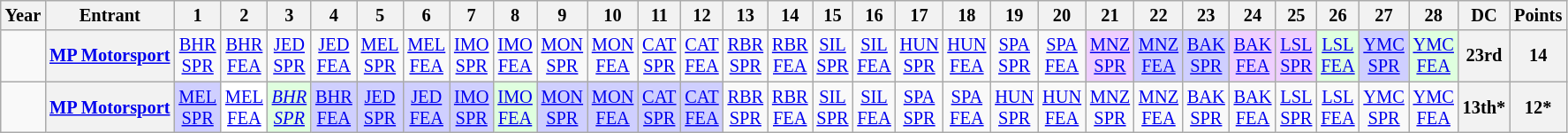<table class="wikitable" style="text-align:center; font-size:85%;">
<tr>
<th scope="col">Year</th>
<th scope="col">Entrant</th>
<th scope="col">1</th>
<th scope="col">2</th>
<th scope="col">3</th>
<th scope="col">4</th>
<th scope="col">5</th>
<th scope="col">6</th>
<th scope="col">7</th>
<th scope="col">8</th>
<th scope="col">9</th>
<th scope="col">10</th>
<th scope="col">11</th>
<th scope="col">12</th>
<th scope="col">13</th>
<th scope="col">14</th>
<th scope="col">15</th>
<th scope="col">16</th>
<th scope="col">17</th>
<th scope="col">18</th>
<th scope="col">19</th>
<th scope="col">20</th>
<th scope="col">21</th>
<th scope="col">22</th>
<th scope="col">23</th>
<th scope="col">24</th>
<th scope="col">25</th>
<th scope="col">26</th>
<th scope="col">27</th>
<th scope="col">28</th>
<th scope="col">DC</th>
<th scope="col">Points</th>
</tr>
<tr>
<td scope="row"></td>
<th><a href='#'>MP Motorsport</a></th>
<td><a href='#'>BHR<br>SPR</a></td>
<td><a href='#'>BHR<br>FEA</a></td>
<td><a href='#'>JED<br>SPR</a></td>
<td><a href='#'>JED<br>FEA</a></td>
<td><a href='#'>MEL<br>SPR</a></td>
<td><a href='#'>MEL<br>FEA</a></td>
<td><a href='#'>IMO<br>SPR</a></td>
<td><a href='#'>IMO<br>FEA</a></td>
<td><a href='#'>MON<br>SPR</a></td>
<td><a href='#'>MON<br>FEA</a></td>
<td><a href='#'>CAT<br>SPR</a></td>
<td><a href='#'>CAT<br>FEA</a></td>
<td><a href='#'>RBR<br>SPR</a></td>
<td><a href='#'>RBR<br>FEA</a></td>
<td><a href='#'>SIL<br>SPR</a></td>
<td><a href='#'>SIL<br>FEA</a></td>
<td><a href='#'>HUN<br>SPR</a></td>
<td><a href='#'>HUN<br>FEA</a></td>
<td><a href='#'>SPA<br>SPR</a></td>
<td><a href='#'>SPA<br>FEA</a></td>
<td style="background:#EFCFFF;"><a href='#'>MNZ<br>SPR</a><br></td>
<td style="background:#CFCFFF;"><a href='#'>MNZ<br>FEA</a><br></td>
<td style="background:#CFCFFF;"><a href='#'>BAK<br>SPR</a><br></td>
<td style="background:#EFCFFF;"><a href='#'>BAK<br>FEA</a><br></td>
<td style="background:#EFCFFF;"><a href='#'>LSL<br>SPR</a><br></td>
<td style="background:#DFFFDF;"><a href='#'>LSL<br>FEA</a><br></td>
<td style="background:#CFCFFF;"><a href='#'>YMC<br>SPR</a><br></td>
<td style="background:#DFFFDF;"><a href='#'>YMC<br>FEA</a><br></td>
<th>23rd</th>
<th>14</th>
</tr>
<tr>
<td scope="row"></td>
<th><a href='#'>MP Motorsport</a></th>
<td style="background:#CFCFFF;"><a href='#'>MEL<br>SPR</a><br></td>
<td style="background:#FFFFFF;"><a href='#'>MEL<br>FEA</a><br></td>
<td style="background:#DFFFDF;"><em><a href='#'>BHR<br>SPR</a></em><br></td>
<td style="background:#CFCFFF;"><a href='#'>BHR<br>FEA</a><br></td>
<td style="background:#CFCFFF;"><a href='#'>JED<br>SPR</a><br></td>
<td style="background:#CFCFFF;"><a href='#'>JED<br>FEA</a><br></td>
<td style="background:#CFCFFF;"><a href='#'>IMO<br>SPR</a><br></td>
<td style="background:#DFFFDF;"><a href='#'>IMO<br>FEA</a><br></td>
<td style="background:#CFCFFF;"><a href='#'>MON<br>SPR</a><br></td>
<td style="background:#CFCFFF;"><a href='#'>MON<br>FEA</a><br></td>
<td style="background:#CFCFFF;"><a href='#'>CAT<br>SPR</a><br></td>
<td style="background:#CFCFFF;"><a href='#'>CAT<br>FEA</a><br></td>
<td style="background:#;"><a href='#'>RBR<br>SPR</a><br></td>
<td style="background:#;"><a href='#'>RBR<br>FEA</a><br></td>
<td style="background:#;"><a href='#'>SIL<br>SPR</a><br></td>
<td style="background:#;"><a href='#'>SIL<br>FEA</a><br></td>
<td style="background:#;"><a href='#'>SPA<br>SPR</a><br></td>
<td style="background:#;"><a href='#'>SPA<br>FEA</a><br></td>
<td style="background:#;"><a href='#'>HUN<br>SPR</a><br></td>
<td style="background:#;"><a href='#'>HUN<br>FEA</a><br></td>
<td style="background:#;"><a href='#'>MNZ<br>SPR</a><br></td>
<td style="background:#;"><a href='#'>MNZ<br>FEA</a><br></td>
<td style="background:#;"><a href='#'>BAK<br>SPR</a><br></td>
<td style="background:#;"><a href='#'>BAK<br>FEA</a><br></td>
<td style="background:#;"><a href='#'>LSL<br>SPR</a><br></td>
<td style="background:#;"><a href='#'>LSL<br>FEA</a><br></td>
<td style="background:#;"><a href='#'>YMC<br>SPR</a><br></td>
<td style="background:#;"><a href='#'>YMC<br>FEA</a><br></td>
<th>13th*</th>
<th>12*</th>
</tr>
</table>
